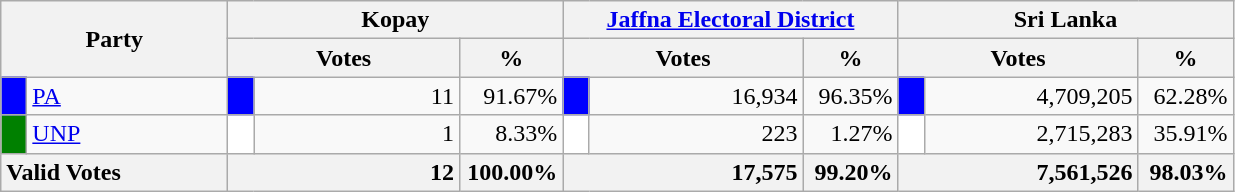<table class="wikitable">
<tr>
<th colspan="2" width="144px"rowspan="2">Party</th>
<th colspan="3" width="216px">Kopay</th>
<th colspan="3" width="216px"><a href='#'>Jaffna Electoral District</a></th>
<th colspan="3" width="216px">Sri Lanka</th>
</tr>
<tr>
<th colspan="2" width="144px">Votes</th>
<th>%</th>
<th colspan="2" width="144px">Votes</th>
<th>%</th>
<th colspan="2" width="144px">Votes</th>
<th>%</th>
</tr>
<tr>
<td style="background-color:blue;" width="10px"></td>
<td style="text-align:left;"><a href='#'>PA</a></td>
<td style="background-color:blue;" width="10px"></td>
<td style="text-align:right;">11</td>
<td style="text-align:right;">91.67%</td>
<td style="background-color:blue;" width="10px"></td>
<td style="text-align:right;">16,934</td>
<td style="text-align:right;">96.35%</td>
<td style="background-color:blue;" width="10px"></td>
<td style="text-align:right;">4,709,205</td>
<td style="text-align:right;">62.28%</td>
</tr>
<tr>
<td style="background-color:green;" width="10px"></td>
<td style="text-align:left;"><a href='#'>UNP</a></td>
<td style="background-color:white;" width="10px"></td>
<td style="text-align:right;">1</td>
<td style="text-align:right;">8.33%</td>
<td style="background-color:white;" width="10px"></td>
<td style="text-align:right;">223</td>
<td style="text-align:right;">1.27%</td>
<td style="background-color:white;" width="10px"></td>
<td style="text-align:right;">2,715,283</td>
<td style="text-align:right;">35.91%</td>
</tr>
<tr>
<th colspan="2" width="144px"style="text-align:left;">Valid Votes</th>
<th style="text-align:right;"colspan="2" width="144px">12</th>
<th style="text-align:right;">100.00%</th>
<th style="text-align:right;"colspan="2" width="144px">17,575</th>
<th style="text-align:right;">99.20%</th>
<th style="text-align:right;"colspan="2" width="144px">7,561,526</th>
<th style="text-align:right;">98.03%</th>
</tr>
</table>
